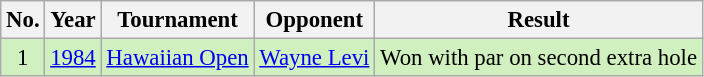<table class="wikitable" style="font-size:95%;">
<tr>
<th>No.</th>
<th>Year</th>
<th>Tournament</th>
<th>Opponent</th>
<th>Result</th>
</tr>
<tr style="background:#D0F0C0;">
<td align=center>1</td>
<td><a href='#'>1984</a></td>
<td><a href='#'>Hawaiian Open</a></td>
<td> <a href='#'>Wayne Levi</a></td>
<td>Won with par on second extra hole</td>
</tr>
</table>
